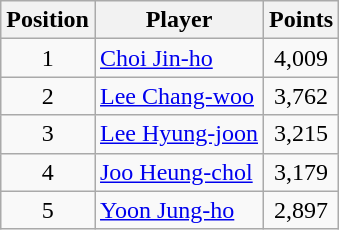<table class="wikitable">
<tr>
<th>Position</th>
<th>Player</th>
<th>Points</th>
</tr>
<tr>
<td align=center>1</td>
<td> <a href='#'>Choi Jin-ho</a></td>
<td align=center>4,009</td>
</tr>
<tr>
<td align=center>2</td>
<td> <a href='#'>Lee Chang-woo</a></td>
<td align=center>3,762</td>
</tr>
<tr>
<td align=center>3</td>
<td> <a href='#'>Lee Hyung-joon</a></td>
<td align=center>3,215</td>
</tr>
<tr>
<td align=center>4</td>
<td> <a href='#'>Joo Heung-chol</a></td>
<td align=center>3,179</td>
</tr>
<tr>
<td align=center>5</td>
<td> <a href='#'>Yoon Jung-ho</a></td>
<td align=center>2,897</td>
</tr>
</table>
